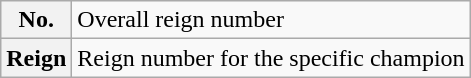<table class="wikitable">
<tr>
<th>No.</th>
<td>Overall reign number</td>
</tr>
<tr>
<th>Reign</th>
<td>Reign number for the specific champion</td>
</tr>
</table>
